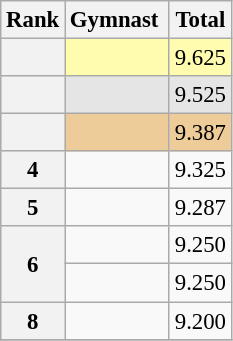<table class="wikitable sortable" style="text-align:center; font-size:95%">
<tr>
<th scope=col>Rank</th>
<th scope=col>Gymnast </th>
<th scope=col>Total</th>
</tr>
<tr bgcolor=fffcaf>
<th scope=row style="text-align:center"></th>
<td align=left> </td>
<td>9.625</td>
</tr>
<tr bgcolor=e5e5e5>
<th scope=row style="text-align:center"></th>
<td align=left> </td>
<td>9.525</td>
</tr>
<tr bgcolor=eecc99>
<th scope=row style="text-align:center"></th>
<td align=left> </td>
<td>9.387</td>
</tr>
<tr>
<th scope=row style="text-align:center">4</th>
<td align=left> </td>
<td>9.325</td>
</tr>
<tr>
<th scope=row style="text-align:center">5</th>
<td align=left> </td>
<td>9.287</td>
</tr>
<tr>
<th scope=row style="text-align:center" rowspan=2>6</th>
<td align=left> </td>
<td>9.250</td>
</tr>
<tr>
<td align=left> </td>
<td>9.250</td>
</tr>
<tr>
<th scope=row style="text-align:center">8</th>
<td align=left> </td>
<td>9.200</td>
</tr>
<tr>
</tr>
</table>
